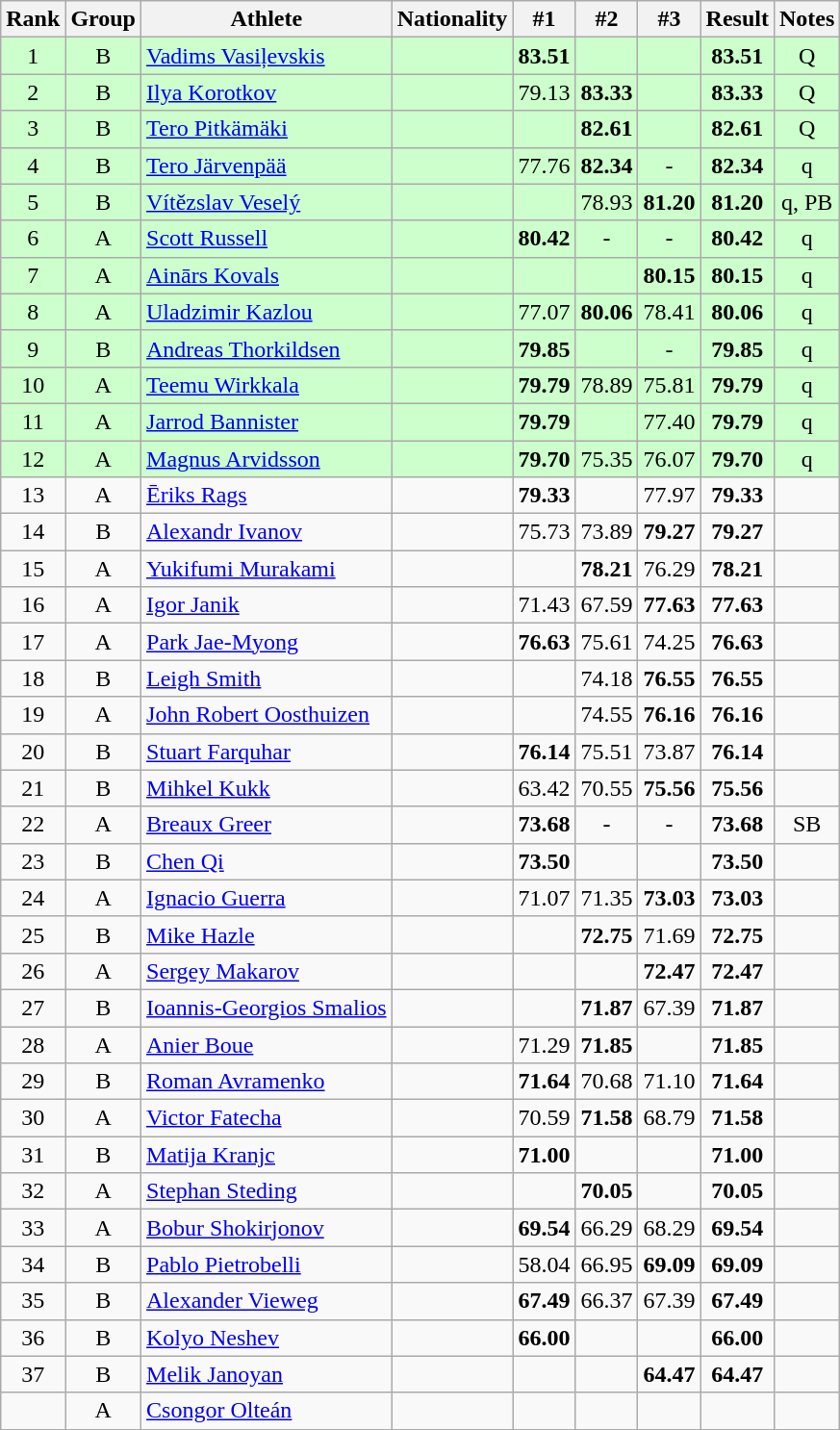<table class="wikitable sortable" style="text-align:center">
<tr>
<th>Rank</th>
<th>Group</th>
<th>Athlete</th>
<th>Nationality</th>
<th>#1</th>
<th>#2</th>
<th>#3</th>
<th>Result</th>
<th>Notes</th>
</tr>
<tr bgcolor=ccffcc>
<td>1</td>
<td>B</td>
<td align="left"><a href='#'>Vadims Vasiļevskis</a></td>
<td align="left"></td>
<td><strong>83.51</strong></td>
<td></td>
<td></td>
<td><strong>83.51</strong></td>
<td>Q</td>
</tr>
<tr bgcolor=ccffcc>
<td>2</td>
<td>B</td>
<td align="left"><a href='#'>Ilya Korotkov</a></td>
<td align="left"></td>
<td>79.13</td>
<td><strong>83.33</strong></td>
<td></td>
<td><strong>83.33</strong></td>
<td>Q</td>
</tr>
<tr bgcolor=ccffcc>
<td>3</td>
<td>B</td>
<td align="left"><a href='#'>Tero Pitkämäki</a></td>
<td align="left"></td>
<td></td>
<td><strong>82.61</strong></td>
<td></td>
<td><strong>82.61</strong></td>
<td>Q</td>
</tr>
<tr bgcolor=ccffcc>
<td>4</td>
<td>B</td>
<td align="left"><a href='#'>Tero Järvenpää</a></td>
<td align="left"></td>
<td>77.76</td>
<td><strong>82.34</strong></td>
<td>-</td>
<td><strong>82.34</strong></td>
<td>q</td>
</tr>
<tr bgcolor=ccffcc>
<td>5</td>
<td>B</td>
<td align="left"><a href='#'>Vítězslav Veselý</a></td>
<td align="left"></td>
<td></td>
<td>78.93</td>
<td><strong>81.20</strong></td>
<td><strong>81.20</strong></td>
<td>q, PB</td>
</tr>
<tr bgcolor=ccffcc>
<td>6</td>
<td>A</td>
<td align="left"><a href='#'>Scott Russell</a></td>
<td align="left"></td>
<td><strong> 80.42</strong></td>
<td>-</td>
<td>-</td>
<td><strong> 80.42</strong></td>
<td>q</td>
</tr>
<tr bgcolor=ccffcc>
<td>7</td>
<td>A</td>
<td align="left"><a href='#'>Ainārs Kovals</a></td>
<td align="left"></td>
<td></td>
<td></td>
<td><strong>80.15</strong></td>
<td><strong>80.15</strong></td>
<td>q</td>
</tr>
<tr bgcolor=ccffcc>
<td>8</td>
<td>A</td>
<td align="left"><a href='#'>Uladzimir Kazlou</a></td>
<td align="left"></td>
<td>77.07</td>
<td><strong>80.06</strong></td>
<td>78.41</td>
<td><strong>80.06</strong></td>
<td>q</td>
</tr>
<tr bgcolor=ccffcc>
<td>9</td>
<td>B</td>
<td align="left"><a href='#'>Andreas Thorkildsen</a></td>
<td align="left"></td>
<td><strong>79.85</strong></td>
<td></td>
<td>-</td>
<td><strong>79.85</strong></td>
<td>q</td>
</tr>
<tr bgcolor=ccffcc>
<td>10</td>
<td>A</td>
<td align="left"><a href='#'>Teemu Wirkkala</a></td>
<td align="left"></td>
<td><strong>79.79</strong></td>
<td>78.89</td>
<td>75.81</td>
<td><strong> 79.79</strong></td>
<td>q</td>
</tr>
<tr bgcolor=ccffcc>
<td>11</td>
<td>A</td>
<td align="left"><a href='#'>Jarrod Bannister</a></td>
<td align="left"></td>
<td><strong>79.79</strong></td>
<td></td>
<td>77.40</td>
<td><strong>79.79</strong></td>
<td>q</td>
</tr>
<tr bgcolor=ccffcc>
<td>12</td>
<td>A</td>
<td align="left"><a href='#'>Magnus Arvidsson</a></td>
<td align="left"></td>
<td><strong>79.70</strong></td>
<td>75.35</td>
<td>76.07</td>
<td><strong>79.70</strong></td>
<td>q</td>
</tr>
<tr>
<td>13</td>
<td>A</td>
<td align="left"><a href='#'>Ēriks Rags</a></td>
<td align="left"></td>
<td><strong>79.33</strong></td>
<td></td>
<td>77.97</td>
<td><strong>79.33</strong></td>
<td></td>
</tr>
<tr>
<td>14</td>
<td>B</td>
<td align="left"><a href='#'>Alexandr Ivanov</a></td>
<td align="left"></td>
<td>75.73</td>
<td>73.89</td>
<td><strong>79.27</strong></td>
<td><strong>79.27</strong></td>
<td></td>
</tr>
<tr>
<td>15</td>
<td>A</td>
<td align="left"><a href='#'>Yukifumi Murakami</a></td>
<td align="left"></td>
<td></td>
<td><strong>78.21</strong></td>
<td>76.29</td>
<td><strong>78.21</strong></td>
<td></td>
</tr>
<tr>
<td>16</td>
<td>A</td>
<td align="left"><a href='#'>Igor Janik</a></td>
<td align="left"></td>
<td>71.43</td>
<td>67.59</td>
<td><strong>77.63</strong></td>
<td><strong>77.63</strong></td>
<td></td>
</tr>
<tr>
<td>17</td>
<td>A</td>
<td align="left"><a href='#'>Park Jae-Myong</a></td>
<td align="left"></td>
<td><strong>76.63</strong></td>
<td>75.61</td>
<td>74.25</td>
<td><strong>76.63</strong></td>
<td></td>
</tr>
<tr>
<td>18</td>
<td>B</td>
<td align="left"><a href='#'>Leigh Smith</a></td>
<td align="left"></td>
<td></td>
<td>74.18</td>
<td><strong>76.55</strong></td>
<td><strong>76.55</strong></td>
<td></td>
</tr>
<tr>
<td>19</td>
<td>A</td>
<td align="left"><a href='#'>John Robert Oosthuizen</a></td>
<td align="left"></td>
<td></td>
<td>74.55</td>
<td><strong>76.16</strong></td>
<td><strong>76.16</strong></td>
<td></td>
</tr>
<tr>
<td>20</td>
<td>B</td>
<td align="left"><a href='#'>Stuart Farquhar</a></td>
<td align="left"></td>
<td><strong>76.14</strong></td>
<td>75.51</td>
<td>73.87</td>
<td><strong>76.14</strong></td>
<td></td>
</tr>
<tr>
<td>21</td>
<td>B</td>
<td align="left"><a href='#'>Mihkel Kukk</a></td>
<td align="left"></td>
<td>63.42</td>
<td>70.55</td>
<td><strong>75.56</strong></td>
<td><strong>75.56</strong></td>
<td></td>
</tr>
<tr>
<td>22</td>
<td>A</td>
<td align="left"><a href='#'>Breaux Greer</a></td>
<td align="left"></td>
<td><strong>73.68</strong></td>
<td>-</td>
<td>-</td>
<td><strong>73.68</strong></td>
<td>SB</td>
</tr>
<tr>
<td>23</td>
<td>B</td>
<td align="left"><a href='#'>Chen Qi</a></td>
<td align="left"></td>
<td><strong>73.50</strong></td>
<td></td>
<td></td>
<td><strong>73.50</strong></td>
<td></td>
</tr>
<tr>
<td>24</td>
<td>A</td>
<td align="left"><a href='#'>Ignacio Guerra</a></td>
<td align="left"></td>
<td>71.07</td>
<td>71.35</td>
<td><strong>73.03</strong></td>
<td><strong>73.03</strong></td>
<td></td>
</tr>
<tr>
<td>25</td>
<td>B</td>
<td align="left"><a href='#'>Mike Hazle</a></td>
<td align="left"></td>
<td></td>
<td><strong>72.75</strong></td>
<td>71.69</td>
<td><strong>72.75</strong></td>
<td></td>
</tr>
<tr>
<td>26</td>
<td>A</td>
<td align="left"><a href='#'>Sergey Makarov</a></td>
<td align="left"></td>
<td></td>
<td></td>
<td><strong>72.47</strong></td>
<td><strong>72.47</strong></td>
<td></td>
</tr>
<tr>
<td>27</td>
<td>B</td>
<td align="left"><a href='#'>Ioannis-Georgios Smalios</a></td>
<td align="left"></td>
<td></td>
<td><strong>71.87</strong></td>
<td>67.39</td>
<td><strong>71.87</strong></td>
<td></td>
</tr>
<tr>
<td>28</td>
<td>A</td>
<td align="left"><a href='#'>Anier Boue</a></td>
<td align="left"></td>
<td>71.29</td>
<td><strong>71.85</strong></td>
<td></td>
<td><strong>71.85</strong></td>
<td></td>
</tr>
<tr>
<td>29</td>
<td>B</td>
<td align="left"><a href='#'>Roman Avramenko</a></td>
<td align="left"></td>
<td><strong>71.64</strong></td>
<td>70.68</td>
<td>71.10</td>
<td><strong>71.64</strong></td>
<td></td>
</tr>
<tr>
<td>30</td>
<td>A</td>
<td align="left"><a href='#'>Victor Fatecha</a></td>
<td align="left"></td>
<td>70.59</td>
<td><strong>71.58</strong></td>
<td>68.79</td>
<td><strong>71.58</strong></td>
<td></td>
</tr>
<tr>
<td>31</td>
<td>B</td>
<td align="left"><a href='#'>Matija Kranjc</a></td>
<td align="left"></td>
<td><strong>71.00</strong></td>
<td></td>
<td></td>
<td><strong>71.00</strong></td>
<td></td>
</tr>
<tr>
<td>32</td>
<td>A</td>
<td align="left"><a href='#'>Stephan Steding</a></td>
<td align="left"></td>
<td></td>
<td><strong>70.05</strong></td>
<td></td>
<td><strong>70.05</strong></td>
<td></td>
</tr>
<tr>
<td>33</td>
<td>A</td>
<td align="left"><a href='#'>Bobur Shokirjonov</a></td>
<td align="left"></td>
<td><strong>69.54</strong></td>
<td>66.29</td>
<td>68.29</td>
<td><strong>69.54</strong></td>
<td></td>
</tr>
<tr>
<td>34</td>
<td>B</td>
<td align="left"><a href='#'>Pablo Pietrobelli</a></td>
<td align="left"></td>
<td>58.04</td>
<td>66.95</td>
<td><strong>69.09</strong></td>
<td><strong>69.09</strong></td>
<td></td>
</tr>
<tr>
<td>35</td>
<td>B</td>
<td align="left"><a href='#'>Alexander Vieweg</a></td>
<td align="left"></td>
<td><strong>67.49</strong></td>
<td>66.37</td>
<td>67.39</td>
<td><strong>67.49</strong></td>
<td></td>
</tr>
<tr>
<td>36</td>
<td>B</td>
<td align="left"><a href='#'>Kolyo Neshev</a></td>
<td align="left"></td>
<td><strong>66.00</strong></td>
<td></td>
<td></td>
<td><strong>66.00</strong></td>
<td></td>
</tr>
<tr>
<td>37</td>
<td>B</td>
<td align="left"><a href='#'>Melik Janoyan</a></td>
<td align="left"></td>
<td></td>
<td></td>
<td><strong>64.47</strong></td>
<td><strong>64.47</strong></td>
<td></td>
</tr>
<tr>
<td></td>
<td>A</td>
<td align="left"><a href='#'>Csongor Olteán</a></td>
<td align="left"></td>
<td></td>
<td></td>
<td></td>
<td><strong></strong></td>
<td></td>
</tr>
</table>
